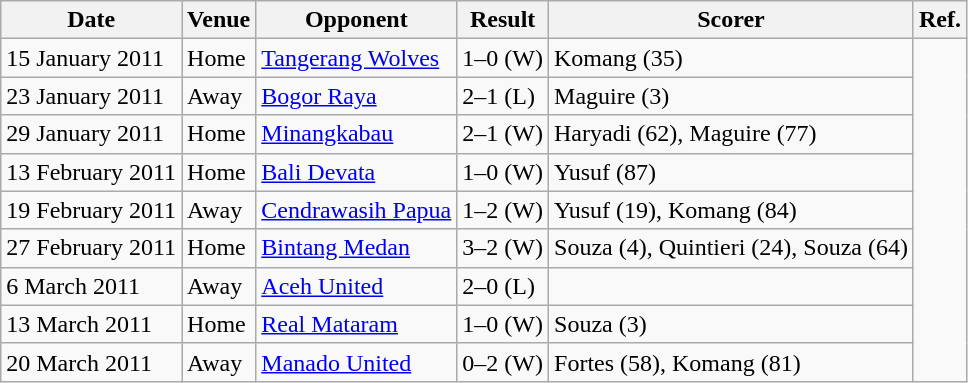<table class="wikitable sortable">
<tr>
<th>Date</th>
<th>Venue</th>
<th>Opponent</th>
<th>Result</th>
<th>Scorer</th>
<th>Ref.</th>
</tr>
<tr>
<td>15 January 2011</td>
<td>Home</td>
<td><a href='#'>Tangerang Wolves</a></td>
<td>1–0 (W)</td>
<td>Komang (35)</td>
<td rowspan="9"></td>
</tr>
<tr>
<td>23 January 2011</td>
<td>Away</td>
<td><a href='#'>Bogor Raya</a></td>
<td>2–1 (L)</td>
<td>Maguire (3)</td>
</tr>
<tr>
<td>29 January 2011</td>
<td>Home</td>
<td><a href='#'>Minangkabau</a></td>
<td>2–1 (W)</td>
<td>Haryadi (62), Maguire (77)</td>
</tr>
<tr>
<td>13 February 2011</td>
<td>Home</td>
<td><a href='#'>Bali Devata</a></td>
<td>1–0 (W)</td>
<td>Yusuf (87)</td>
</tr>
<tr>
<td>19 February 2011</td>
<td>Away</td>
<td><a href='#'>Cendrawasih Papua</a></td>
<td>1–2 (W)</td>
<td>Yusuf (19), Komang (84)</td>
</tr>
<tr>
<td>27 February 2011</td>
<td>Home</td>
<td><a href='#'>Bintang Medan</a></td>
<td>3–2 (W)</td>
<td>Souza (4), Quintieri (24), Souza (64)</td>
</tr>
<tr>
<td>6 March 2011</td>
<td>Away</td>
<td><a href='#'>Aceh United</a></td>
<td>2–0 (L)</td>
<td></td>
</tr>
<tr>
<td>13 March 2011</td>
<td>Home</td>
<td><a href='#'>Real Mataram</a></td>
<td>1–0 (W)</td>
<td>Souza (3)</td>
</tr>
<tr>
<td>20 March 2011</td>
<td>Away</td>
<td><a href='#'>Manado United</a></td>
<td>0–2 (W)</td>
<td>Fortes (58), Komang (81)</td>
</tr>
</table>
